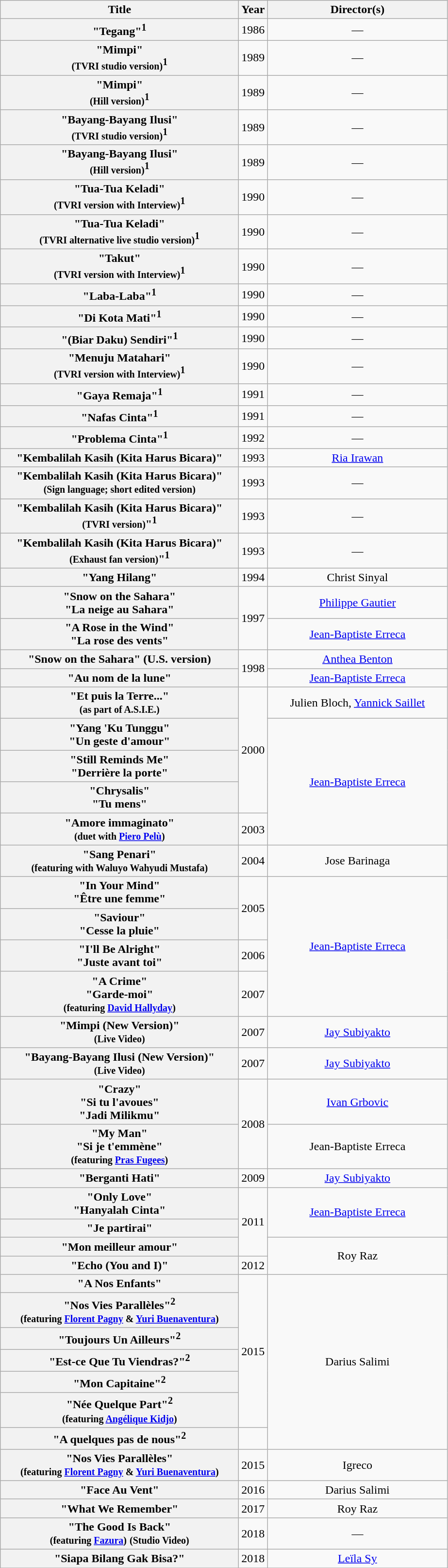<table class="wikitable plainrowheaders" style="text-align:center;">
<tr>
<th scope="col" style="width:20em;">Title</th>
<th scope="col">Year</th>
<th scope="col" style="width:15em;">Director(s)</th>
</tr>
<tr>
<th scope="row">"Tegang"<sup>1</sup></th>
<td>1986</td>
<td>—</td>
</tr>
<tr>
<th scope="row">"Mimpi" <br><small>(TVRI studio version)</small><sup>1</sup></th>
<td>1989</td>
<td>—</td>
</tr>
<tr>
<th scope="row">"Mimpi" <br><small>(Hill version)</small><sup>1</sup></th>
<td>1989</td>
<td>—</td>
</tr>
<tr>
<th scope="row">"Bayang-Bayang Ilusi" <br><small>(TVRI studio version)</small><sup>1</sup></th>
<td>1989</td>
<td>—</td>
</tr>
<tr>
<th scope="row">"Bayang-Bayang Ilusi" <br><small>(Hill version)</small><sup>1</sup></th>
<td>1989</td>
<td>—</td>
</tr>
<tr>
<th scope="row">"Tua-Tua Keladi" <br><small>(TVRI version with Interview)</small><sup>1</sup></th>
<td>1990</td>
<td>—</td>
</tr>
<tr>
<th scope="row">"Tua-Tua Keladi" <br><small>(TVRI alternative live studio version)</small><sup>1</sup></th>
<td>1990</td>
<td>—</td>
</tr>
<tr>
<th scope="row">"Takut" <br><small>(TVRI version with Interview)</small><sup>1</sup></th>
<td>1990</td>
<td>—</td>
</tr>
<tr>
<th scope="row">"Laba-Laba"<sup>1</sup></th>
<td>1990</td>
<td>—</td>
</tr>
<tr>
<th scope="row">"Di Kota Mati"<sup>1</sup></th>
<td>1990</td>
<td>—</td>
</tr>
<tr>
<th scope="row">"(Biar Daku) Sendiri"<sup>1</sup></th>
<td>1990</td>
<td>—</td>
</tr>
<tr>
<th scope="row">"Menuju Matahari" <br><small>(TVRI version with Interview)</small><sup>1</sup></th>
<td>1990</td>
<td>—</td>
</tr>
<tr>
<th scope="row">"Gaya Remaja"<sup>1</sup></th>
<td>1991</td>
<td>—</td>
</tr>
<tr>
<th scope="row">"Nafas Cinta"<sup>1</sup></th>
<td>1991</td>
<td>—</td>
</tr>
<tr>
<th scope="row">"Problema Cinta"<sup>1</sup></th>
<td>1992</td>
<td>—</td>
</tr>
<tr>
<th scope="row">"Kembalilah Kasih (Kita Harus Bicara)"</th>
<td>1993</td>
<td><a href='#'>Ria Irawan</a></td>
</tr>
<tr>
<th scope="row">"Kembalilah Kasih (Kita Harus Bicara)" <br><small>(Sign language; short edited version)</small></th>
<td>1993</td>
<td>—</td>
</tr>
<tr>
<th scope="row">"Kembalilah Kasih (Kita Harus Bicara)" <br><small>(TVRI version)</small>"<sup>1</sup></th>
<td>1993</td>
<td>—</td>
</tr>
<tr>
<th scope="row">"Kembalilah Kasih (Kita Harus Bicara)" <br><small>(Exhaust fan version)</small>"<sup>1</sup></th>
<td>1993</td>
<td>—</td>
</tr>
<tr>
<th scope="row">"Yang Hilang"</th>
<td>1994</td>
<td>Christ Sinyal</td>
</tr>
<tr>
<th scope="row">"Snow on the Sahara"<br>"La neige au Sahara"</th>
<td rowspan="2">1997</td>
<td><a href='#'>Philippe Gautier</a></td>
</tr>
<tr>
<th scope="row">"A Rose in the Wind"<br>"La rose des vents"</th>
<td><a href='#'>Jean-Baptiste Erreca</a></td>
</tr>
<tr>
<th scope="row">"Snow on the Sahara" (U.S. version)</th>
<td rowspan="2">1998</td>
<td><a href='#'>Anthea Benton</a></td>
</tr>
<tr>
<th scope="row">"Au nom de la lune"</th>
<td><a href='#'>Jean-Baptiste Erreca</a></td>
</tr>
<tr>
<th scope="row">"Et puis la Terre..."<br><small>(as part of A.S.I.E.)</small></th>
<td rowspan="4">2000</td>
<td>Julien Bloch, <a href='#'>Yannick Saillet</a></td>
</tr>
<tr>
<th scope="row">"Yang 'Ku Tunggu"<br>"Un geste d'amour"</th>
<td rowspan="4"><a href='#'>Jean-Baptiste Erreca</a></td>
</tr>
<tr>
<th scope="row">"Still Reminds Me"<br>"Derrière la porte"</th>
</tr>
<tr>
<th scope="row">"Chrysalis"<br>"Tu mens"</th>
</tr>
<tr>
<th scope="row">"Amore immaginato"<br><small>(duet with <a href='#'>Piero Pelù</a>)</small></th>
<td>2003</td>
</tr>
<tr>
<th scope="row">"Sang Penari"<br><small>(featuring with Waluyo Wahyudi Mustafa)</small></th>
<td>2004</td>
<td>Jose Barinaga</td>
</tr>
<tr>
<th scope="row">"In Your Mind"<br>"Être une femme"</th>
<td rowspan="2">2005</td>
<td rowspan="4"><a href='#'>Jean-Baptiste Erreca</a></td>
</tr>
<tr>
<th scope="row">"Saviour"<br>"Cesse la pluie"</th>
</tr>
<tr>
<th scope="row">"I'll Be Alright"<br>"Juste avant toi"</th>
<td>2006</td>
</tr>
<tr>
<th scope="row">"A Crime"<br>"Garde-moi"<br><small>(featuring <a href='#'>David Hallyday</a>)</small></th>
<td>2007</td>
</tr>
<tr>
<th scope="row">"Mimpi (New Version)"<br><small>(Live Video)</small></th>
<td>2007</td>
<td><a href='#'>Jay Subiyakto</a></td>
</tr>
<tr>
<th scope="row">"Bayang-Bayang Ilusi (New Version)"<br><small>(Live Video)</small></th>
<td>2007</td>
<td><a href='#'>Jay Subiyakto</a></td>
</tr>
<tr>
<th scope="row">"Crazy"<br>"Si tu l'avoues"<br>"Jadi Milikmu"</th>
<td rowspan="2">2008</td>
<td><a href='#'>Ivan Grbovic</a></td>
</tr>
<tr>
<th scope="row">"My Man"<br>"Si je t'emmène"<br><small>(featuring <a href='#'>Pras Fugees</a>)</small></th>
<td>Jean-Baptiste Erreca</td>
</tr>
<tr>
<th scope="row">"Berganti Hati"</th>
<td>2009</td>
<td><a href='#'>Jay Subiyakto</a></td>
</tr>
<tr>
<th scope="row">"Only Love"<br>"Hanyalah Cinta"</th>
<td rowspan="3">2011</td>
<td rowspan="2"><a href='#'>Jean-Baptiste Erreca</a></td>
</tr>
<tr>
<th scope="row">"Je partirai"</th>
</tr>
<tr>
<th scope="row">"Mon meilleur amour"</th>
<td rowspan="2">Roy Raz</td>
</tr>
<tr>
<th scope="row">"Echo (You and I)"</th>
<td>2012</td>
</tr>
<tr>
<th scope="row">"A Nos Enfants"</th>
<td rowspan="6">2015</td>
<td rowspan="7">Darius Salimi</td>
</tr>
<tr>
<th scope="row">"Nos Vies Parallèles"<sup>2</sup> <br><small>(featuring <a href='#'>Florent Pagny</a> & <a href='#'>Yuri Buenaventura</a>)</small></th>
</tr>
<tr>
<th scope="row">"Toujours Un Ailleurs"<sup>2</sup></th>
</tr>
<tr>
<th scope="row">"Est-ce Que Tu Viendras?"<sup>2</sup></th>
</tr>
<tr>
<th scope="row">"Mon Capitaine"<sup>2</sup></th>
</tr>
<tr>
<th scope="row">"Née Quelque Part"<sup>2</sup> <br><small>(featuring <a href='#'>Angélique Kidjo</a>)</small></th>
</tr>
<tr>
<th scope="row">"A quelques pas de nous"<sup>2</sup></th>
</tr>
<tr>
<th scope="row">"Nos Vies Parallèles"<br><small>(featuring <a href='#'>Florent Pagny</a> & <a href='#'>Yuri Buenaventura</a>)</small></th>
<td>2015</td>
<td>Igreco</td>
</tr>
<tr>
<th scope="row">"Face Au Vent"</th>
<td>2016</td>
<td>Darius Salimi</td>
</tr>
<tr>
<th scope="row">"What We Remember"</th>
<td>2017</td>
<td>Roy Raz</td>
</tr>
<tr>
<th scope="row">"The Good Is Back"<br><small>(featuring <a href='#'>Fazura</a>)</small> <small>(Studio Video)</small></th>
<td>2018</td>
<td>—</td>
</tr>
<tr>
<th scope="row">"Siapa Bilang Gak Bisa?"</th>
<td>2018</td>
<td><a href='#'>Leïla Sy</a></td>
</tr>
<tr>
</tr>
</table>
